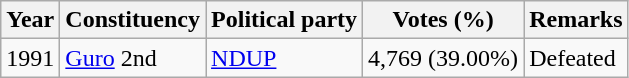<table class="wikitable">
<tr>
<th>Year</th>
<th>Constituency</th>
<th>Political party</th>
<th>Votes (%)</th>
<th>Remarks</th>
</tr>
<tr>
<td>1991</td>
<td><a href='#'>Guro</a> 2nd</td>
<td><a href='#'>NDUP</a></td>
<td>4,769 (39.00%)</td>
<td>Defeated</td>
</tr>
</table>
